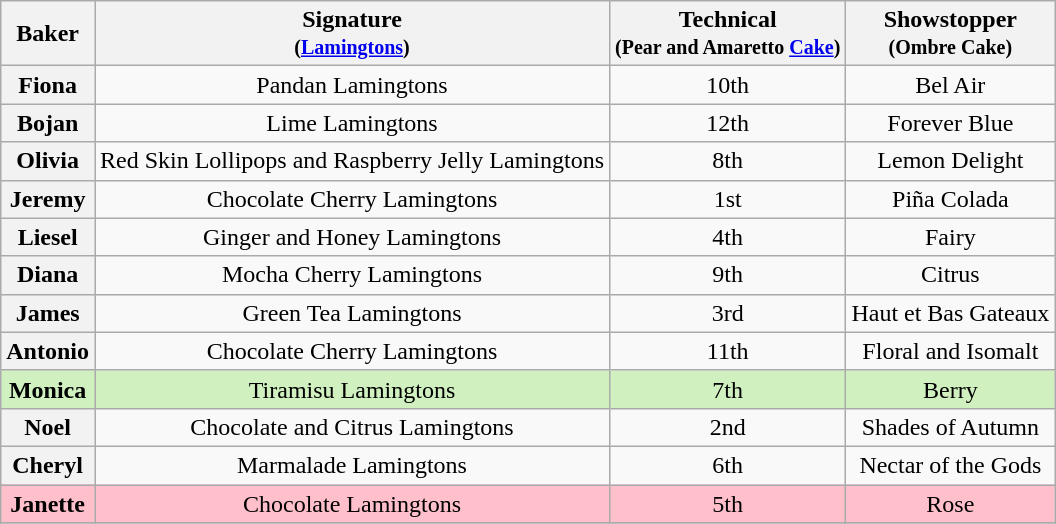<table class="wikitable sortable" style="text-align:center">
<tr>
<th>Baker</th>
<th class="unsortable">Signature<br><small>(<a href='#'>Lamingtons</a>)</small></th>
<th>Technical<br><small>(Pear and Amaretto <a href='#'>Cake</a>)</small></th>
<th class="unsortable">Showstopper<br><small>(Ombre Cake)</small></th>
</tr>
<tr>
<th>Fiona</th>
<td>Pandan Lamingtons</td>
<td>10th</td>
<td>Bel Air</td>
</tr>
<tr>
<th>Bojan</th>
<td>Lime Lamingtons</td>
<td>12th</td>
<td>Forever Blue</td>
</tr>
<tr>
<th>Olivia</th>
<td>Red Skin Lollipops and Raspberry Jelly Lamingtons</td>
<td>8th</td>
<td>Lemon Delight</td>
</tr>
<tr>
<th>Jeremy</th>
<td>Chocolate Cherry Lamingtons</td>
<td>1st</td>
<td>Piña Colada</td>
</tr>
<tr>
<th>Liesel</th>
<td>Ginger and Honey Lamingtons</td>
<td>4th</td>
<td>Fairy</td>
</tr>
<tr>
<th>Diana</th>
<td>Mocha Cherry Lamingtons</td>
<td>9th</td>
<td>Citrus</td>
</tr>
<tr>
<th>James</th>
<td>Green Tea Lamingtons</td>
<td>3rd</td>
<td>Haut et Bas Gateaux</td>
</tr>
<tr>
<th>Antonio</th>
<td>Chocolate Cherry Lamingtons</td>
<td>11th</td>
<td>Floral and Isomalt</td>
</tr>
<tr style="background:#d0f0c0;">
<th style="background:#d0f0c0;">Monica</th>
<td>Tiramisu Lamingtons</td>
<td>7th</td>
<td>Berry</td>
</tr>
<tr>
<th>Noel</th>
<td>Chocolate and Citrus Lamingtons</td>
<td>2nd</td>
<td>Shades of Autumn</td>
</tr>
<tr>
<th>Cheryl</th>
<td>Marmalade Lamingtons</td>
<td>6th</td>
<td>Nectar of the Gods</td>
</tr>
<tr style="background:Pink;">
<th style="background:Pink;">Janette</th>
<td>Chocolate Lamingtons</td>
<td>5th</td>
<td>Rose</td>
</tr>
<tr>
</tr>
</table>
